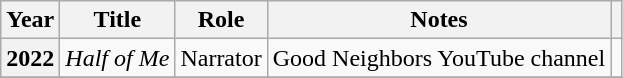<table class="wikitable plainrowheaders">
<tr>
<th scope="col">Year</th>
<th scope="col">Title</th>
<th scope="col">Role</th>
<th scope="col">Notes</th>
<th scope="col" class="unsortable"></th>
</tr>
<tr>
<th scope="row">2022</th>
<td><em>Half of Me</em></td>
<td>Narrator</td>
<td>Good Neighbors YouTube channel</td>
<td></td>
</tr>
<tr>
</tr>
</table>
